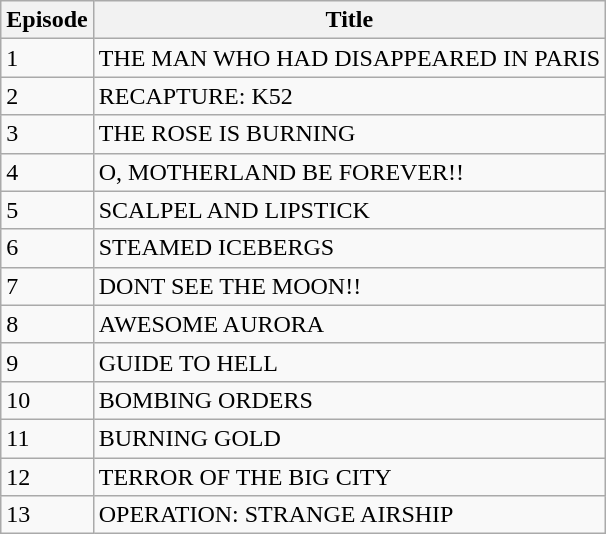<table class="wikitable">
<tr>
<th>Episode</th>
<th>Title</th>
</tr>
<tr>
<td>1</td>
<td>THE MAN WHO HAD DISAPPEARED IN PARIS</td>
</tr>
<tr>
<td>2</td>
<td>RECAPTURE: K52</td>
</tr>
<tr>
<td>3</td>
<td>THE ROSE IS BURNING</td>
</tr>
<tr>
<td>4</td>
<td>O, MOTHERLAND BE FOREVER!!</td>
</tr>
<tr>
<td>5</td>
<td>SCALPEL AND LIPSTICK</td>
</tr>
<tr>
<td>6</td>
<td>STEAMED ICEBERGS</td>
</tr>
<tr>
<td>7</td>
<td>DONT SEE THE MOON!!</td>
</tr>
<tr>
<td>8</td>
<td>AWESOME AURORA</td>
</tr>
<tr>
<td>9</td>
<td>GUIDE TO HELL</td>
</tr>
<tr>
<td>10</td>
<td>BOMBING ORDERS</td>
</tr>
<tr>
<td>11</td>
<td>BURNING GOLD</td>
</tr>
<tr>
<td>12</td>
<td>TERROR OF THE BIG CITY</td>
</tr>
<tr>
<td>13</td>
<td>OPERATION: STRANGE AIRSHIP</td>
</tr>
</table>
